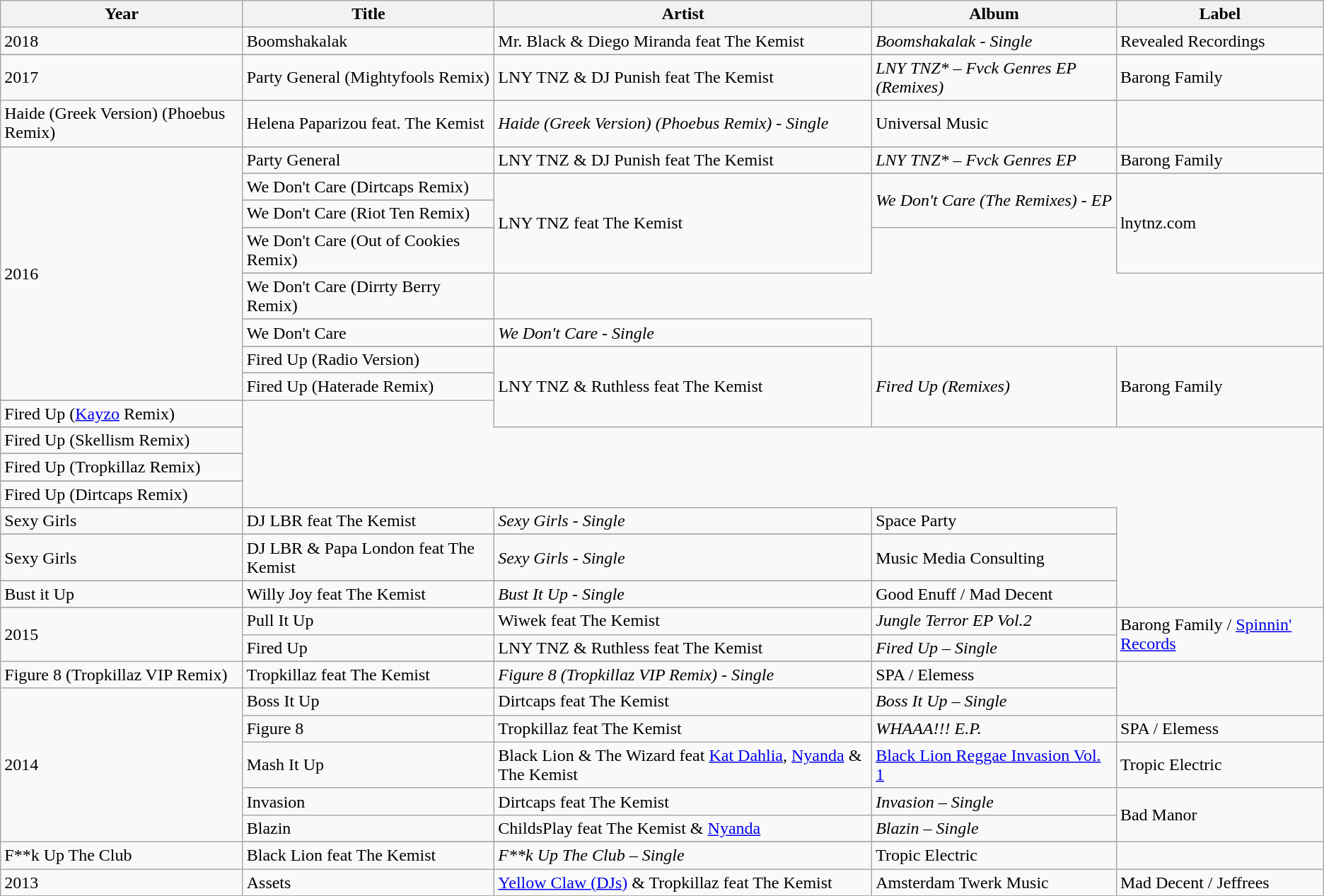<table class="wikitable">
<tr>
<th>Year</th>
<th>Title</th>
<th>Artist</th>
<th>Album</th>
<th>Label</th>
</tr>
<tr>
<td>2018</td>
<td>Boomshakalak</td>
<td>Mr. Black & Diego Miranda feat The Kemist</td>
<td><em>Boomshakalak - Single</em></td>
<td>Revealed Recordings</td>
</tr>
<tr>
</tr>
<tr>
<td rowspan = 2>2017</td>
<td>Party General (Mightyfools Remix)</td>
<td>LNY TNZ & DJ Punish feat The Kemist</td>
<td><em>LNY TNZ* – Fvck Genres EP (Remixes)</em></td>
<td>Barong Family</td>
</tr>
<tr>
</tr>
<tr>
<td>Haide (Greek Version) (Phoebus Remix)</td>
<td>Helena Paparizou feat. The Kemist</td>
<td><em>Haide (Greek Version) (Phoebus Remix) - Single</em></td>
<td>Universal Music</td>
</tr>
<tr>
</tr>
<tr>
<td rowspan = 15>2016</td>
<td>Party General</td>
<td>LNY TNZ & DJ Punish feat The Kemist</td>
<td><em>LNY TNZ* – Fvck Genres EP</em></td>
<td>Barong Family</td>
</tr>
<tr>
</tr>
<tr>
<td>We Don't Care (Dirtcaps Remix)</td>
<td rowspan = 5>LNY TNZ feat The Kemist</td>
<td rowspan = 4><em>We Don't Care (The Remixes) - EP</em></td>
<td rowspan = 5>lnytnz.com</td>
</tr>
<tr>
</tr>
<tr>
<td>We Don't Care (Riot Ten Remix)</td>
</tr>
<tr>
</tr>
<tr>
<td>We Don't Care (Out of Cookies Remix)</td>
</tr>
<tr>
</tr>
<tr>
<td>We Don't Care (Dirrty Berry Remix)</td>
</tr>
<tr>
</tr>
<tr>
<td>We Don't Care</td>
<td><em>We Don't Care - Single</em></td>
</tr>
<tr>
</tr>
<tr>
<td>Fired Up (Radio Version)</td>
<td rowspan = 6>LNY TNZ & Ruthless feat The Kemist</td>
<td rowspan = 6><em>Fired Up (Remixes)</em></td>
<td rowspan = 6>Barong Family</td>
</tr>
<tr>
</tr>
<tr>
<td>Fired Up (Haterade Remix)</td>
</tr>
<tr>
</tr>
<tr>
<td>Fired Up (<a href='#'>Kayzo</a> Remix)</td>
</tr>
<tr>
</tr>
<tr>
<td>Fired Up (Skellism Remix)</td>
</tr>
<tr>
</tr>
<tr>
<td>Fired Up (Tropkillaz Remix)</td>
</tr>
<tr>
</tr>
<tr>
<td>Fired Up (Dirtcaps Remix)</td>
</tr>
<tr>
</tr>
<tr>
<td>Sexy Girls</td>
<td>DJ LBR feat The Kemist</td>
<td><em>Sexy Girls - Single</em></td>
<td>Space Party</td>
</tr>
<tr>
</tr>
<tr>
<td>Sexy Girls</td>
<td>DJ LBR & Papa London feat The Kemist</td>
<td><em>Sexy Girls - Single</em></td>
<td>Music Media Consulting</td>
</tr>
<tr>
</tr>
<tr>
<td>Bust it Up</td>
<td>Willy Joy feat The Kemist</td>
<td><em>Bust It Up - Single</em></td>
<td>Good Enuff / Mad Decent</td>
</tr>
<tr>
</tr>
<tr>
<td rowspan = 3>2015</td>
<td>Pull It Up</td>
<td>Wiwek feat The Kemist</td>
<td><em>Jungle Terror EP Vol.2</em></td>
<td rowspan = 2>Barong Family / <a href='#'>Spinnin' Records</a></td>
</tr>
<tr>
<td>Fired Up</td>
<td>LNY TNZ & Ruthless feat The Kemist</td>
<td><em>Fired Up – Single</em></td>
</tr>
<tr>
</tr>
<tr>
<td>Figure 8 (Tropkillaz VIP Remix)</td>
<td>Tropkillaz feat The Kemist</td>
<td><em>Figure 8 (Tropkillaz VIP Remix) - Single</em></td>
<td>SPA / Elemess</td>
</tr>
<tr>
<td rowspan = 6>2014</td>
<td>Boss It Up</td>
<td>Dirtcaps feat The Kemist</td>
<td><em> Boss It Up – Single</em></td>
</tr>
<tr>
<td>Figure 8</td>
<td>Tropkillaz feat The Kemist</td>
<td><em>WHAAA!!! E.P.</em></td>
<td>SPA / Elemess</td>
</tr>
<tr>
<td>Mash It Up</td>
<td>Black Lion & The Wizard feat <a href='#'>Kat Dahlia</a>, <a href='#'>Nyanda</a> & The Kemist</td>
<td><a href='#'>Black Lion Reggae Invasion Vol. 1</a></td>
<td>Tropic Electric</td>
</tr>
<tr>
<td>Invasion</td>
<td>Dirtcaps feat The Kemist</td>
<td><em>Invasion – Single</em></td>
<td rowspan = 2>Bad Manor</td>
</tr>
<tr>
<td>Blazin</td>
<td>ChildsPlay feat The Kemist & <a href='#'>Nyanda</a></td>
<td><em>Blazin – Single</em></td>
</tr>
<tr>
</tr>
<tr>
<td>F**k Up The Club</td>
<td>Black Lion feat The Kemist</td>
<td><em>F**k Up The Club – Single</em></td>
<td>Tropic Electric</td>
</tr>
<tr>
<td>2013</td>
<td>Assets </td>
<td><a href='#'>Yellow Claw (DJs)</a> & Tropkillaz feat The Kemist</td>
<td>Amsterdam Twerk Music</td>
<td>Mad Decent / Jeffrees</td>
</tr>
</table>
